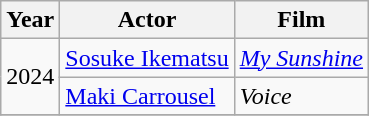<table class="wikitable sortable">
<tr>
<th>Year</th>
<th>Actor</th>
<th>Film</th>
</tr>
<tr>
<td rowspan=2>2024</td>
<td><a href='#'>Sosuke Ikematsu</a></td>
<td><em><a href='#'>My Sunshine</a></em></td>
</tr>
<tr>
<td><a href='#'>Maki Carrousel</a></td>
<td><em>Voice</em></td>
</tr>
<tr>
</tr>
</table>
